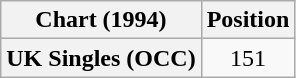<table class="wikitable plainrowheaders" style="text-align:center">
<tr>
<th scope="col">Chart (1994)</th>
<th scope="col">Position</th>
</tr>
<tr>
<th scope="row">UK Singles (OCC)</th>
<td>151</td>
</tr>
</table>
